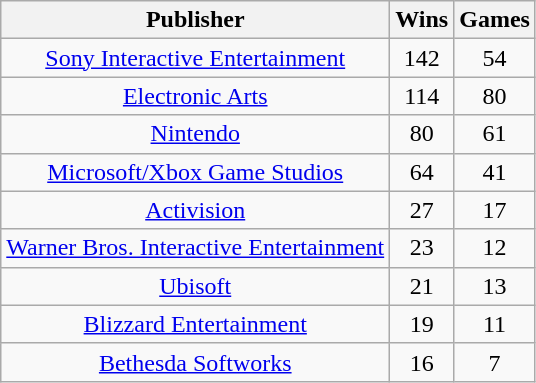<table class="wikitable sortable" style="text-align: center">
<tr>
<th>Publisher</th>
<th>Wins</th>
<th>Games</th>
</tr>
<tr>
<td><a href='#'>Sony Interactive Entertainment</a></td>
<td>142</td>
<td>54</td>
</tr>
<tr>
<td><a href='#'>Electronic Arts</a></td>
<td>114</td>
<td>80</td>
</tr>
<tr>
<td><a href='#'>Nintendo</a></td>
<td>80</td>
<td>61</td>
</tr>
<tr>
<td><a href='#'>Microsoft/Xbox Game Studios</a></td>
<td>64</td>
<td>41</td>
</tr>
<tr>
<td><a href='#'>Activision</a></td>
<td>27</td>
<td>17</td>
</tr>
<tr>
<td><a href='#'>Warner Bros. Interactive Entertainment</a></td>
<td>23</td>
<td>12</td>
</tr>
<tr>
<td><a href='#'>Ubisoft</a></td>
<td>21</td>
<td>13</td>
</tr>
<tr>
<td><a href='#'>Blizzard Entertainment</a></td>
<td>19</td>
<td>11</td>
</tr>
<tr>
<td><a href='#'>Bethesda Softworks</a></td>
<td>16</td>
<td>7</td>
</tr>
</table>
